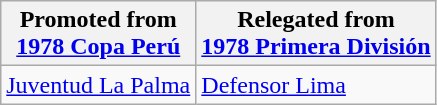<table class="wikitable">
<tr>
<th>Promoted from<br><a href='#'>1978 Copa Perú</a></th>
<th>Relegated from<br><a href='#'>1978 Primera División</a></th>
</tr>
<tr>
<td> <a href='#'>Juventud La Palma</a> </td>
<td> <a href='#'>Defensor Lima</a> </td>
</tr>
</table>
